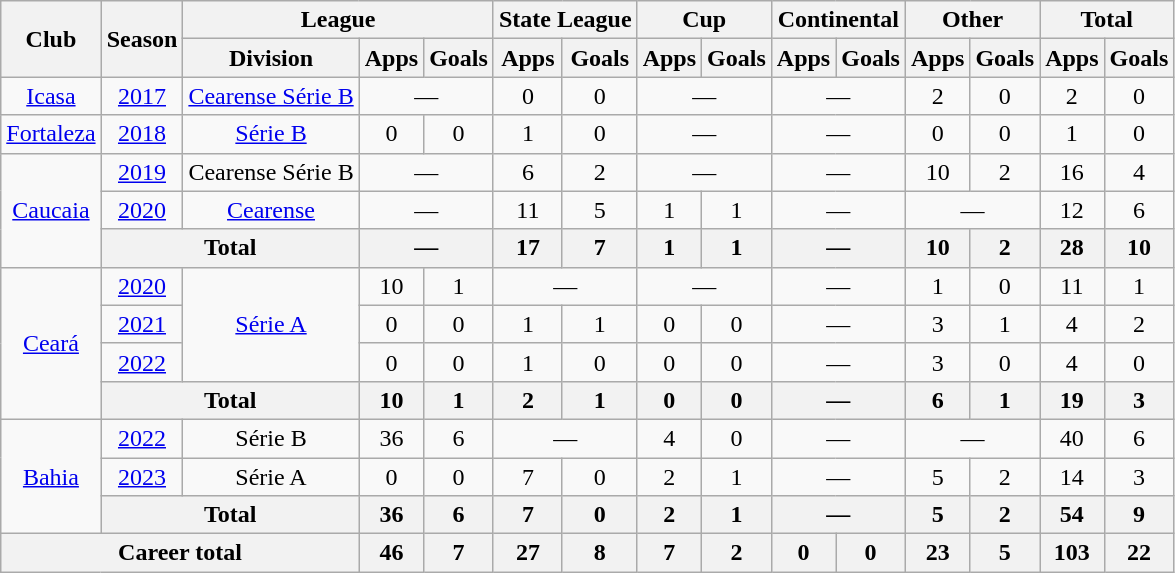<table class="wikitable" style="text-align: center;">
<tr>
<th rowspan="2">Club</th>
<th rowspan="2">Season</th>
<th colspan="3">League</th>
<th colspan="2">State League</th>
<th colspan="2">Cup</th>
<th colspan="2">Continental</th>
<th colspan="2">Other</th>
<th colspan="2">Total</th>
</tr>
<tr>
<th>Division</th>
<th>Apps</th>
<th>Goals</th>
<th>Apps</th>
<th>Goals</th>
<th>Apps</th>
<th>Goals</th>
<th>Apps</th>
<th>Goals</th>
<th>Apps</th>
<th>Goals</th>
<th>Apps</th>
<th>Goals</th>
</tr>
<tr>
<td valign="center"><a href='#'>Icasa</a></td>
<td><a href='#'>2017</a></td>
<td><a href='#'>Cearense Série B</a></td>
<td colspan="2">—</td>
<td>0</td>
<td>0</td>
<td colspan="2">—</td>
<td colspan="2">—</td>
<td>2</td>
<td>0</td>
<td>2</td>
<td>0</td>
</tr>
<tr>
<td valign="center"><a href='#'>Fortaleza</a></td>
<td><a href='#'>2018</a></td>
<td><a href='#'>Série B</a></td>
<td>0</td>
<td>0</td>
<td>1</td>
<td>0</td>
<td colspan="2">—</td>
<td colspan="2">—</td>
<td>0</td>
<td>0</td>
<td>1</td>
<td>0</td>
</tr>
<tr>
<td rowspan="3" valign="center"><a href='#'>Caucaia</a></td>
<td><a href='#'>2019</a></td>
<td>Cearense Série B</td>
<td colspan="2">—</td>
<td>6</td>
<td>2</td>
<td colspan="2">—</td>
<td colspan="2">—</td>
<td>10</td>
<td>2</td>
<td>16</td>
<td>4</td>
</tr>
<tr>
<td><a href='#'>2020</a></td>
<td><a href='#'>Cearense</a></td>
<td colspan="2">—</td>
<td>11</td>
<td>5</td>
<td>1</td>
<td>1</td>
<td colspan="2">—</td>
<td colspan="2">—</td>
<td>12</td>
<td>6</td>
</tr>
<tr>
<th colspan="2">Total</th>
<th colspan="2">—</th>
<th>17</th>
<th>7</th>
<th>1</th>
<th>1</th>
<th colspan="2">—</th>
<th>10</th>
<th>2</th>
<th>28</th>
<th>10</th>
</tr>
<tr>
<td rowspan="4" valign="center"><a href='#'>Ceará</a></td>
<td><a href='#'>2020</a></td>
<td rowspan="3"><a href='#'>Série A</a></td>
<td>10</td>
<td>1</td>
<td colspan="2">—</td>
<td colspan="2">—</td>
<td colspan="2">—</td>
<td>1</td>
<td>0</td>
<td>11</td>
<td>1</td>
</tr>
<tr>
<td><a href='#'>2021</a></td>
<td>0</td>
<td>0</td>
<td>1</td>
<td>1</td>
<td>0</td>
<td>0</td>
<td colspan="2">—</td>
<td>3</td>
<td>1</td>
<td>4</td>
<td>2</td>
</tr>
<tr>
<td><a href='#'>2022</a></td>
<td>0</td>
<td>0</td>
<td>1</td>
<td>0</td>
<td>0</td>
<td>0</td>
<td colspan="2">—</td>
<td>3</td>
<td>0</td>
<td>4</td>
<td>0</td>
</tr>
<tr>
<th colspan="2">Total</th>
<th>10</th>
<th>1</th>
<th>2</th>
<th>1</th>
<th>0</th>
<th>0</th>
<th colspan="2">—</th>
<th>6</th>
<th>1</th>
<th>19</th>
<th>3</th>
</tr>
<tr>
<td rowspan="3" valign="center"><a href='#'>Bahia</a></td>
<td><a href='#'>2022</a></td>
<td>Série B</td>
<td>36</td>
<td>6</td>
<td colspan="2">—</td>
<td>4</td>
<td>0</td>
<td colspan="2">—</td>
<td colspan="2">—</td>
<td>40</td>
<td>6</td>
</tr>
<tr>
<td><a href='#'>2023</a></td>
<td>Série A</td>
<td>0</td>
<td>0</td>
<td>7</td>
<td>0</td>
<td>2</td>
<td>1</td>
<td colspan="2">—</td>
<td>5</td>
<td>2</td>
<td>14</td>
<td>3</td>
</tr>
<tr>
<th colspan="2">Total</th>
<th>36</th>
<th>6</th>
<th>7</th>
<th>0</th>
<th>2</th>
<th>1</th>
<th colspan="2">—</th>
<th>5</th>
<th>2</th>
<th>54</th>
<th>9</th>
</tr>
<tr>
<th colspan="3"><strong>Career total</strong></th>
<th>46</th>
<th>7</th>
<th>27</th>
<th>8</th>
<th>7</th>
<th>2</th>
<th>0</th>
<th>0</th>
<th>23</th>
<th>5</th>
<th>103</th>
<th>22</th>
</tr>
</table>
